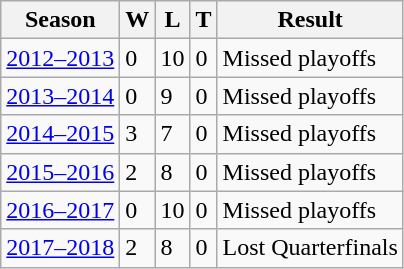<table class="wikitable">
<tr>
<th>Season</th>
<th>W</th>
<th>L</th>
<th>T</th>
<th>Result</th>
</tr>
<tr>
<td><a href='#'>2012–2013</a></td>
<td>0</td>
<td>10</td>
<td>0</td>
<td>Missed playoffs</td>
</tr>
<tr>
<td><a href='#'>2013–2014</a></td>
<td>0</td>
<td>9</td>
<td>0</td>
<td>Missed playoffs</td>
</tr>
<tr>
<td><a href='#'>2014–2015</a></td>
<td>3</td>
<td>7</td>
<td>0</td>
<td>Missed playoffs</td>
</tr>
<tr>
<td><a href='#'>2015–2016</a></td>
<td>2</td>
<td>8</td>
<td>0</td>
<td>Missed playoffs</td>
</tr>
<tr>
<td><a href='#'>2016–2017</a></td>
<td>0</td>
<td>10</td>
<td>0</td>
<td>Missed playoffs</td>
</tr>
<tr>
<td><a href='#'>2017–2018</a></td>
<td>2</td>
<td>8</td>
<td>0</td>
<td>Lost Quarterfinals</td>
</tr>
</table>
